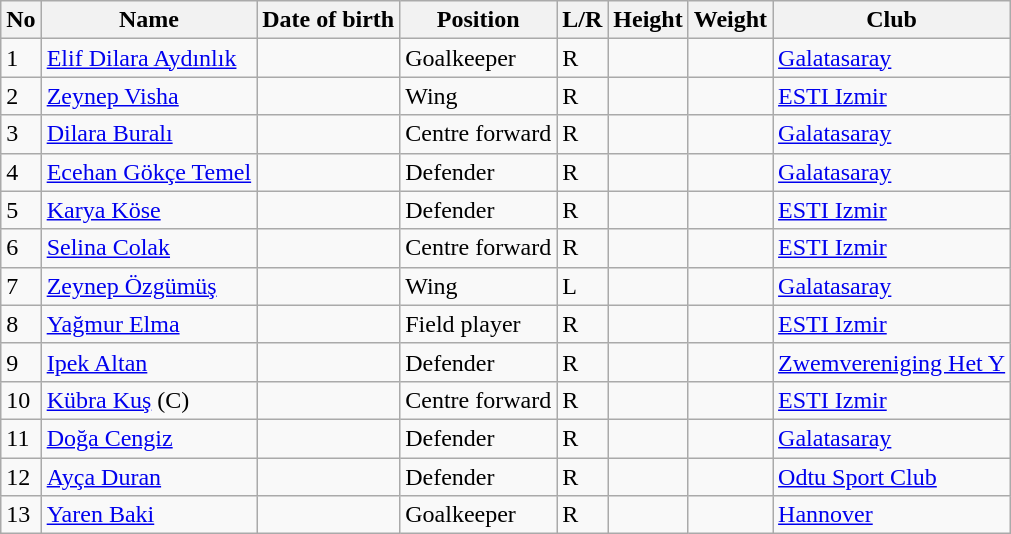<table class="wikitable sortable" text-align:center;">
<tr>
<th>No</th>
<th>Name</th>
<th>Date of birth</th>
<th>Position</th>
<th>L/R</th>
<th>Height</th>
<th>Weight</th>
<th>Club</th>
</tr>
<tr>
<td>1</td>
<td align=left><a href='#'>Elif Dilara Aydınlık</a></td>
<td align=left></td>
<td>Goalkeeper</td>
<td>R</td>
<td></td>
<td></td>
<td align=left> <a href='#'>Galatasaray</a></td>
</tr>
<tr>
<td>2</td>
<td align=left><a href='#'>Zeynep Visha</a></td>
<td align=left></td>
<td>Wing</td>
<td>R</td>
<td></td>
<td></td>
<td align=left> <a href='#'>ESTI Izmir</a></td>
</tr>
<tr>
<td>3</td>
<td align=left><a href='#'>Dilara Buralı</a></td>
<td align=left></td>
<td>Centre forward</td>
<td>R</td>
<td></td>
<td></td>
<td align=left> <a href='#'>Galatasaray</a></td>
</tr>
<tr>
<td>4</td>
<td align=left><a href='#'>Ecehan Gökçe Temel</a></td>
<td align=left></td>
<td>Defender</td>
<td>R</td>
<td></td>
<td></td>
<td align=left><a href='#'>Galatasaray</a></td>
</tr>
<tr>
<td>5</td>
<td align=left><a href='#'>Karya Köse</a></td>
<td align=left></td>
<td>Defender</td>
<td>R</td>
<td></td>
<td></td>
<td align=left> <a href='#'>ESTI Izmir</a></td>
</tr>
<tr>
<td>6</td>
<td align=left><a href='#'>Selina Colak</a></td>
<td align=left></td>
<td>Centre forward</td>
<td>R</td>
<td></td>
<td></td>
<td align=left> <a href='#'>ESTI Izmir</a></td>
</tr>
<tr>
<td>7</td>
<td align=left><a href='#'>Zeynep Özgümüş</a></td>
<td align=left></td>
<td>Wing</td>
<td>L</td>
<td></td>
<td></td>
<td align=left> <a href='#'>Galatasaray</a></td>
</tr>
<tr>
<td>8</td>
<td align=left><a href='#'>Yağmur Elma</a></td>
<td align=left></td>
<td>Field player</td>
<td>R</td>
<td></td>
<td></td>
<td align=left> <a href='#'>ESTI Izmir</a></td>
</tr>
<tr>
<td>9</td>
<td align=left><a href='#'>Ipek Altan</a></td>
<td align=left></td>
<td>Defender</td>
<td>R</td>
<td></td>
<td></td>
<td align=left> <a href='#'>Zwemvereniging Het Y</a></td>
</tr>
<tr>
<td>10</td>
<td align=left><a href='#'>Kübra Kuş</a> (C)</td>
<td align=left></td>
<td>Centre forward</td>
<td>R</td>
<td></td>
<td></td>
<td align=left> <a href='#'>ESTI Izmir</a></td>
</tr>
<tr>
<td>11</td>
<td align=left><a href='#'>Doğa Cengiz</a></td>
<td align=left></td>
<td>Defender</td>
<td>R</td>
<td></td>
<td></td>
<td align=left> <a href='#'>Galatasaray</a></td>
</tr>
<tr>
<td>12</td>
<td align=left><a href='#'>Ayça Duran</a></td>
<td align=left></td>
<td>Defender</td>
<td>R</td>
<td></td>
<td></td>
<td align=left> <a href='#'>Odtu Sport Club</a></td>
</tr>
<tr>
<td>13</td>
<td align=left><a href='#'>Yaren Baki</a></td>
<td align=left></td>
<td>Goalkeeper</td>
<td>R</td>
<td></td>
<td></td>
<td align=left> <a href='#'>Hannover</a></td>
</tr>
</table>
